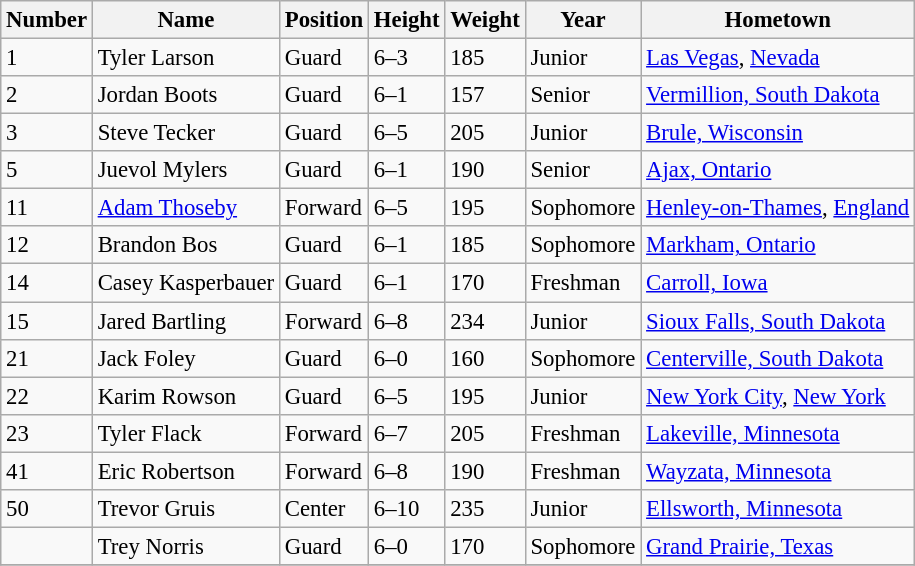<table class="wikitable" style="font-size: 95%;">
<tr>
<th>Number</th>
<th>Name</th>
<th>Position</th>
<th>Height</th>
<th>Weight</th>
<th>Year</th>
<th>Hometown</th>
</tr>
<tr>
<td>1</td>
<td>Tyler Larson</td>
<td>Guard</td>
<td>6–3</td>
<td>185</td>
<td>Junior</td>
<td><a href='#'>Las Vegas</a>, <a href='#'>Nevada</a></td>
</tr>
<tr>
<td>2</td>
<td>Jordan Boots</td>
<td>Guard</td>
<td>6–1</td>
<td>157</td>
<td>Senior</td>
<td><a href='#'>Vermillion, South Dakota</a></td>
</tr>
<tr>
<td>3</td>
<td>Steve Tecker</td>
<td>Guard</td>
<td>6–5</td>
<td>205</td>
<td>Junior</td>
<td><a href='#'>Brule, Wisconsin</a></td>
</tr>
<tr>
<td>5</td>
<td>Juevol Mylers</td>
<td>Guard</td>
<td>6–1</td>
<td>190</td>
<td>Senior</td>
<td><a href='#'>Ajax, Ontario</a></td>
</tr>
<tr>
<td>11</td>
<td><a href='#'>Adam Thoseby</a></td>
<td>Forward</td>
<td>6–5</td>
<td>195</td>
<td>Sophomore</td>
<td><a href='#'>Henley-on-Thames</a>, <a href='#'>England</a></td>
</tr>
<tr>
<td>12</td>
<td>Brandon Bos</td>
<td>Guard</td>
<td>6–1</td>
<td>185</td>
<td>Sophomore</td>
<td><a href='#'>Markham, Ontario</a></td>
</tr>
<tr>
<td>14</td>
<td>Casey Kasperbauer</td>
<td>Guard</td>
<td>6–1</td>
<td>170</td>
<td>Freshman</td>
<td><a href='#'>Carroll, Iowa</a></td>
</tr>
<tr>
<td>15</td>
<td>Jared Bartling</td>
<td>Forward</td>
<td>6–8</td>
<td>234</td>
<td>Junior</td>
<td><a href='#'>Sioux Falls, South Dakota</a></td>
</tr>
<tr>
<td>21</td>
<td>Jack Foley</td>
<td>Guard</td>
<td>6–0</td>
<td>160</td>
<td>Sophomore</td>
<td><a href='#'>Centerville, South Dakota</a></td>
</tr>
<tr>
<td>22</td>
<td>Karim Rowson</td>
<td>Guard</td>
<td>6–5</td>
<td>195</td>
<td>Junior</td>
<td><a href='#'>New York City</a>, <a href='#'>New York</a></td>
</tr>
<tr>
<td>23</td>
<td>Tyler Flack</td>
<td>Forward</td>
<td>6–7</td>
<td>205</td>
<td>Freshman</td>
<td><a href='#'>Lakeville, Minnesota</a></td>
</tr>
<tr>
<td>41</td>
<td>Eric Robertson</td>
<td>Forward</td>
<td>6–8</td>
<td>190</td>
<td>Freshman</td>
<td><a href='#'>Wayzata, Minnesota</a></td>
</tr>
<tr>
<td>50</td>
<td>Trevor Gruis</td>
<td>Center</td>
<td>6–10</td>
<td>235</td>
<td>Junior</td>
<td><a href='#'>Ellsworth, Minnesota</a></td>
</tr>
<tr>
<td></td>
<td>Trey Norris</td>
<td>Guard</td>
<td>6–0</td>
<td>170</td>
<td>Sophomore</td>
<td><a href='#'>Grand Prairie, Texas</a></td>
</tr>
<tr>
</tr>
</table>
